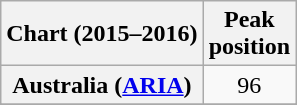<table class="wikitable sortable plainrowheaders" style="text-align:center">
<tr>
<th scope="col">Chart (2015–2016)</th>
<th scope="col">Peak<br>position</th>
</tr>
<tr>
<th scope="row">Australia (<a href='#'>ARIA</a>)</th>
<td>96</td>
</tr>
<tr>
</tr>
<tr>
</tr>
<tr>
</tr>
<tr>
</tr>
<tr>
</tr>
<tr>
</tr>
</table>
